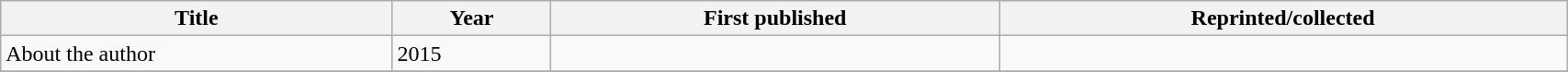<table class='wikitable sortable' width='90%'>
<tr>
<th width=25%>Title</th>
<th>Year</th>
<th>First published</th>
<th>Reprinted/collected</th>
</tr>
<tr>
<td>About the author</td>
<td>2015</td>
<td></td>
<td></td>
</tr>
<tr>
</tr>
</table>
